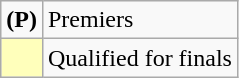<table class=wikitable>
<tr>
<td><strong>(P)</strong></td>
<td>Premiers</td>
</tr>
<tr>
<td bgcolor=FFFFBB></td>
<td>Qualified for finals</td>
</tr>
</table>
